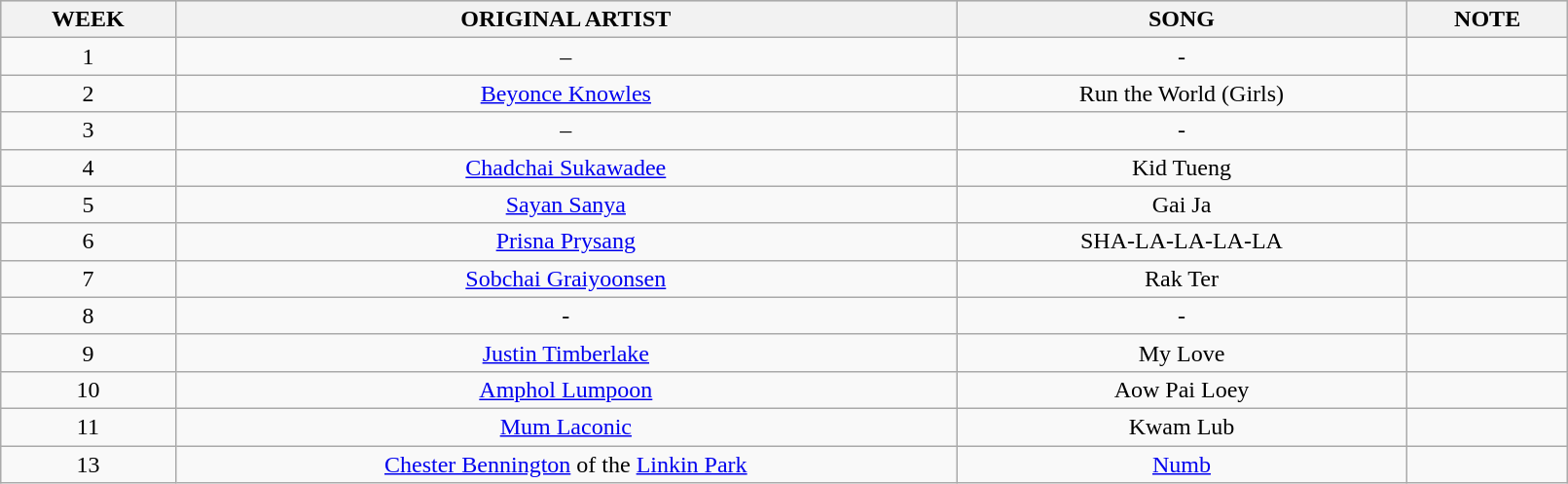<table class="wikitable" width = 85%>
<tr bgcolor="#CCCCCC">
<th>WEEK</th>
<th>ORIGINAL ARTIST</th>
<th>SONG</th>
<th>NOTE</th>
</tr>
<tr>
<td align="center">1</td>
<td align="center">–</td>
<td align="center">-</td>
<td align="center"></td>
</tr>
<tr>
<td align="center">2</td>
<td align="center"><a href='#'>Beyonce Knowles</a></td>
<td align="center">Run the World (Girls)</td>
<td align="center"></td>
</tr>
<tr>
<td align="center">3</td>
<td align="center">–</td>
<td align="center">-</td>
<td align="center"></td>
</tr>
<tr>
<td align="center">4</td>
<td align="center"><a href='#'>Chadchai Sukawadee</a></td>
<td align="center">Kid Tueng</td>
<td align="center"></td>
</tr>
<tr>
<td align="center">5</td>
<td align="center"><a href='#'>Sayan Sanya</a></td>
<td align="center">Gai Ja</td>
<td align="center"></td>
</tr>
<tr>
<td align="center">6</td>
<td align="center"><a href='#'>Prisna Prysang</a></td>
<td align="center">SHA-LA-LA-LA-LA</td>
<td align="center"></td>
</tr>
<tr>
<td align="center">7</td>
<td align="center"><a href='#'>Sobchai Graiyoonsen</a></td>
<td align="center">Rak Ter</td>
<td align="center"></td>
</tr>
<tr>
<td align="center">8</td>
<td align="center">-</td>
<td align="center">-</td>
<td align="center"></td>
</tr>
<tr>
<td align="center">9</td>
<td align="center"><a href='#'>Justin Timberlake</a></td>
<td align="center">My Love</td>
<td align="center"></td>
</tr>
<tr>
<td align="center">10</td>
<td align="center"><a href='#'>Amphol Lumpoon</a></td>
<td align="center">Aow Pai Loey</td>
<td align="center"></td>
</tr>
<tr>
<td align="center">11</td>
<td align="center"><a href='#'>Mum Laconic</a></td>
<td align="center">Kwam Lub</td>
<td align="center"></td>
</tr>
<tr>
<td align="center">13</td>
<td align="center"><a href='#'>Chester Bennington</a> of the <a href='#'>Linkin Park</a></td>
<td align="center"><a href='#'>Numb</a></td>
<td align="center"></td>
</tr>
</table>
